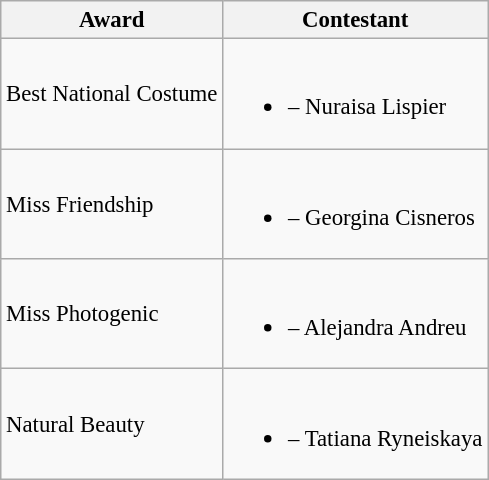<table class="wikitable sortable" style="font-size:95%;">
<tr>
<th>Award </th>
<th>Contestant</th>
</tr>
<tr>
<td>Best National Costume</td>
<td><br><ul><li> – Nuraisa Lispier</li></ul></td>
</tr>
<tr>
<td>Miss Friendship</td>
<td><br><ul><li> – Georgina Cisneros</li></ul></td>
</tr>
<tr>
<td>Miss Photogenic</td>
<td><br><ul><li> – Alejandra Andreu</li></ul></td>
</tr>
<tr>
<td>Natural Beauty</td>
<td><br><ul><li> – Tatiana Ryneiskaya</li></ul></td>
</tr>
</table>
